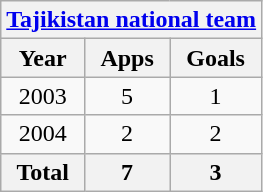<table class="wikitable" style="text-align:center">
<tr>
<th colspan=3><a href='#'>Tajikistan national team</a></th>
</tr>
<tr>
<th>Year</th>
<th>Apps</th>
<th>Goals</th>
</tr>
<tr>
<td>2003</td>
<td>5</td>
<td>1</td>
</tr>
<tr>
<td>2004</td>
<td>2</td>
<td>2</td>
</tr>
<tr>
<th>Total</th>
<th>7</th>
<th>3</th>
</tr>
</table>
